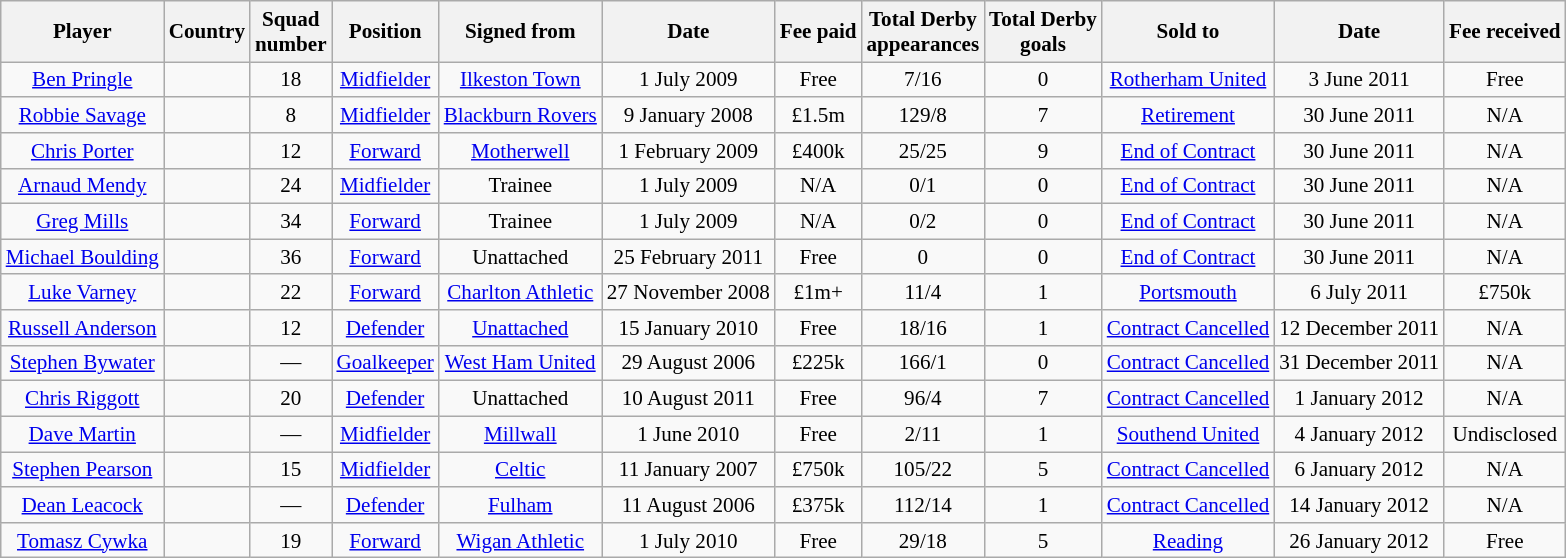<table class="wikitable" style="text-align:center; font-size:88%">
<tr>
<th>Player</th>
<th>Country</th>
<th>Squad<br>number</th>
<th>Position</th>
<th>Signed from</th>
<th>Date</th>
<th>Fee paid</th>
<th>Total Derby<br>appearances</th>
<th>Total Derby <br>goals</th>
<th>Sold to</th>
<th>Date</th>
<th>Fee received</th>
</tr>
<tr>
<td><a href='#'>Ben Pringle</a></td>
<td></td>
<td>18</td>
<td><a href='#'>Midfielder</a></td>
<td><a href='#'>Ilkeston Town</a></td>
<td>1 July 2009</td>
<td>Free</td>
<td>7/16</td>
<td>0</td>
<td><a href='#'>Rotherham United</a></td>
<td>3 June 2011</td>
<td>Free</td>
</tr>
<tr>
<td><a href='#'>Robbie Savage</a></td>
<td></td>
<td>8</td>
<td><a href='#'>Midfielder</a></td>
<td><a href='#'>Blackburn Rovers</a></td>
<td>9 January 2008</td>
<td>£1.5m</td>
<td>129/8</td>
<td>7</td>
<td><a href='#'>Retirement</a></td>
<td>30 June 2011</td>
<td>N/A</td>
</tr>
<tr>
<td><a href='#'>Chris Porter</a></td>
<td></td>
<td>12</td>
<td><a href='#'>Forward</a></td>
<td><a href='#'>Motherwell</a></td>
<td>1 February 2009</td>
<td>£400k</td>
<td>25/25</td>
<td>9</td>
<td><a href='#'>End of Contract</a></td>
<td>30 June 2011</td>
<td>N/A</td>
</tr>
<tr>
<td><a href='#'>Arnaud Mendy</a></td>
<td></td>
<td>24</td>
<td><a href='#'>Midfielder</a></td>
<td>Trainee</td>
<td>1 July 2009</td>
<td>N/A</td>
<td>0/1</td>
<td>0</td>
<td><a href='#'>End of Contract</a></td>
<td>30 June 2011</td>
<td>N/A</td>
</tr>
<tr>
<td><a href='#'>Greg Mills</a></td>
<td></td>
<td>34</td>
<td><a href='#'>Forward</a></td>
<td>Trainee</td>
<td>1 July 2009</td>
<td>N/A</td>
<td>0/2</td>
<td>0</td>
<td><a href='#'>End of Contract</a></td>
<td>30 June 2011</td>
<td>N/A</td>
</tr>
<tr>
<td><a href='#'>Michael Boulding</a></td>
<td></td>
<td>36</td>
<td><a href='#'>Forward</a></td>
<td>Unattached</td>
<td>25 February 2011</td>
<td>Free</td>
<td>0</td>
<td>0</td>
<td><a href='#'>End of Contract</a></td>
<td>30 June 2011</td>
<td>N/A</td>
</tr>
<tr>
<td><a href='#'>Luke Varney</a></td>
<td></td>
<td>22</td>
<td><a href='#'>Forward</a></td>
<td><a href='#'>Charlton Athletic</a></td>
<td>27 November 2008</td>
<td>£1m+</td>
<td>11/4</td>
<td>1</td>
<td><a href='#'>Portsmouth</a></td>
<td>6 July 2011</td>
<td>£750k</td>
</tr>
<tr>
<td><a href='#'>Russell Anderson</a></td>
<td></td>
<td>12</td>
<td><a href='#'>Defender</a></td>
<td><a href='#'>Unattached</a></td>
<td>15 January 2010</td>
<td>Free</td>
<td>18/16</td>
<td>1</td>
<td><a href='#'>Contract Cancelled</a></td>
<td>12 December 2011</td>
<td>N/A</td>
</tr>
<tr>
<td><a href='#'>Stephen Bywater</a></td>
<td></td>
<td>—</td>
<td><a href='#'>Goalkeeper</a></td>
<td><a href='#'>West Ham United</a></td>
<td>29 August 2006</td>
<td>£225k</td>
<td>166/1</td>
<td>0</td>
<td><a href='#'>Contract Cancelled</a></td>
<td>31 December 2011</td>
<td>N/A</td>
</tr>
<tr>
<td><a href='#'>Chris Riggott</a></td>
<td></td>
<td>20</td>
<td><a href='#'>Defender</a></td>
<td>Unattached</td>
<td>10 August 2011</td>
<td>Free</td>
<td>96/4</td>
<td>7</td>
<td><a href='#'>Contract Cancelled</a></td>
<td>1 January 2012</td>
<td>N/A</td>
</tr>
<tr>
<td><a href='#'>Dave Martin</a></td>
<td></td>
<td>—</td>
<td><a href='#'>Midfielder</a></td>
<td><a href='#'>Millwall</a></td>
<td>1 June 2010</td>
<td>Free</td>
<td>2/11</td>
<td>1</td>
<td><a href='#'>Southend United</a></td>
<td>4 January 2012</td>
<td>Undisclosed</td>
</tr>
<tr>
<td><a href='#'>Stephen Pearson</a></td>
<td></td>
<td>15</td>
<td><a href='#'>Midfielder</a></td>
<td><a href='#'>Celtic</a></td>
<td>11 January 2007</td>
<td>£750k</td>
<td>105/22</td>
<td>5</td>
<td><a href='#'>Contract Cancelled</a></td>
<td>6 January 2012</td>
<td>N/A</td>
</tr>
<tr>
<td><a href='#'>Dean Leacock</a></td>
<td></td>
<td>—</td>
<td><a href='#'>Defender</a></td>
<td><a href='#'>Fulham</a></td>
<td>11 August 2006</td>
<td>£375k</td>
<td>112/14</td>
<td>1</td>
<td><a href='#'>Contract Cancelled</a></td>
<td>14 January 2012</td>
<td>N/A</td>
</tr>
<tr>
<td><a href='#'>Tomasz Cywka</a></td>
<td></td>
<td>19</td>
<td><a href='#'>Forward</a></td>
<td><a href='#'>Wigan Athletic</a></td>
<td>1 July 2010</td>
<td>Free</td>
<td>29/18</td>
<td>5</td>
<td><a href='#'>Reading</a></td>
<td>26 January 2012</td>
<td>Free</td>
</tr>
</table>
